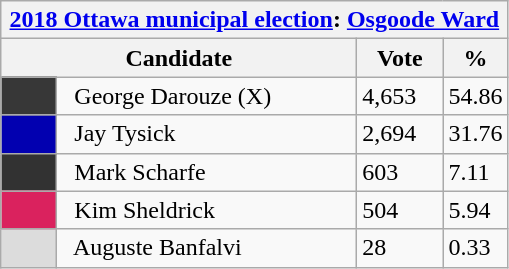<table class="wikitable">
<tr>
<th colspan="4"><a href='#'>2018 Ottawa municipal election</a>: <a href='#'>Osgoode Ward</a></th>
</tr>
<tr>
<th bgcolor="#DDDDFF" width="230px" colspan="2">Candidate</th>
<th bgcolor="#DDDDFF" width="50px">Vote</th>
<th bgcolor="#DDDDFF" width="30px">%</th>
</tr>
<tr>
<td bgcolor=#373737 width="30px"> </td>
<td>  George Darouze (X)</td>
<td>4,653</td>
<td>54.86</td>
</tr>
<tr>
<td bgcolor=#0200B0 width="30px"> </td>
<td>  Jay Tysick</td>
<td>2,694</td>
<td>31.76</td>
</tr>
<tr>
<td bgcolor=#323232 width="30px"> </td>
<td>  Mark Scharfe</td>
<td>603</td>
<td>7.11</td>
</tr>
<tr>
<td bgcolor=#DA225E width="30px"> </td>
<td>  Kim Sheldrick</td>
<td>504</td>
<td>5.94</td>
</tr>
<tr>
<td bgcolor=#DCDCDC width="30px"> </td>
<td>  Auguste Banfalvi</td>
<td>28</td>
<td>0.33</td>
</tr>
</table>
